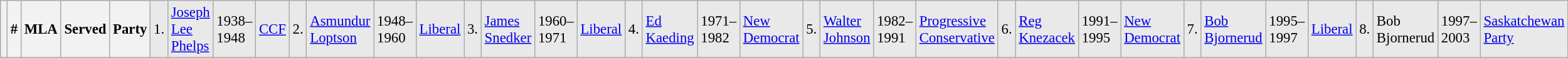<table class="wikitable" style="font-size: 95%; clear:both">
<tr style="background-color:#E9E9E9">
<th></th>
<th style="width: 25px">#</th>
<th style="width: 170px">MLA</th>
<th style="width: 80px">Served</th>
<th style="width: 150px">Party<br></th>
<td>1.</td>
<td><a href='#'>Joseph Lee Phelps</a></td>
<td>1938–1948</td>
<td><a href='#'>CCF</a><br></td>
<td>2.</td>
<td><a href='#'>Asmundur Loptson</a></td>
<td>1948–1960</td>
<td><a href='#'>Liberal</a><br></td>
<td>3.</td>
<td><a href='#'>James Snedker</a></td>
<td>1960–1971</td>
<td><a href='#'>Liberal</a><br></td>
<td>4.</td>
<td><a href='#'>Ed Kaeding</a></td>
<td>1971–1982</td>
<td><a href='#'>New Democrat</a><br></td>
<td>5.</td>
<td><a href='#'>Walter Johnson</a></td>
<td>1982–1991</td>
<td><a href='#'>Progressive Conservative</a><br></td>
<td>6.</td>
<td><a href='#'>Reg Knezacek</a></td>
<td>1991–1995</td>
<td><a href='#'>New Democrat</a><br></td>
<td>7.</td>
<td><a href='#'>Bob Bjornerud</a></td>
<td>1995–1997</td>
<td><a href='#'>Liberal</a><br></td>
<td>8.</td>
<td>Bob Bjornerud</td>
<td>1997–2003</td>
<td><a href='#'>Saskatchewan Party</a></td>
</tr>
</table>
